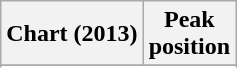<table class="wikitable sortable plainrowheaders">
<tr>
<th>Chart (2013)</th>
<th>Peak<br>position</th>
</tr>
<tr>
</tr>
<tr>
</tr>
<tr>
</tr>
<tr>
</tr>
<tr>
</tr>
<tr>
</tr>
<tr>
</tr>
<tr>
</tr>
</table>
